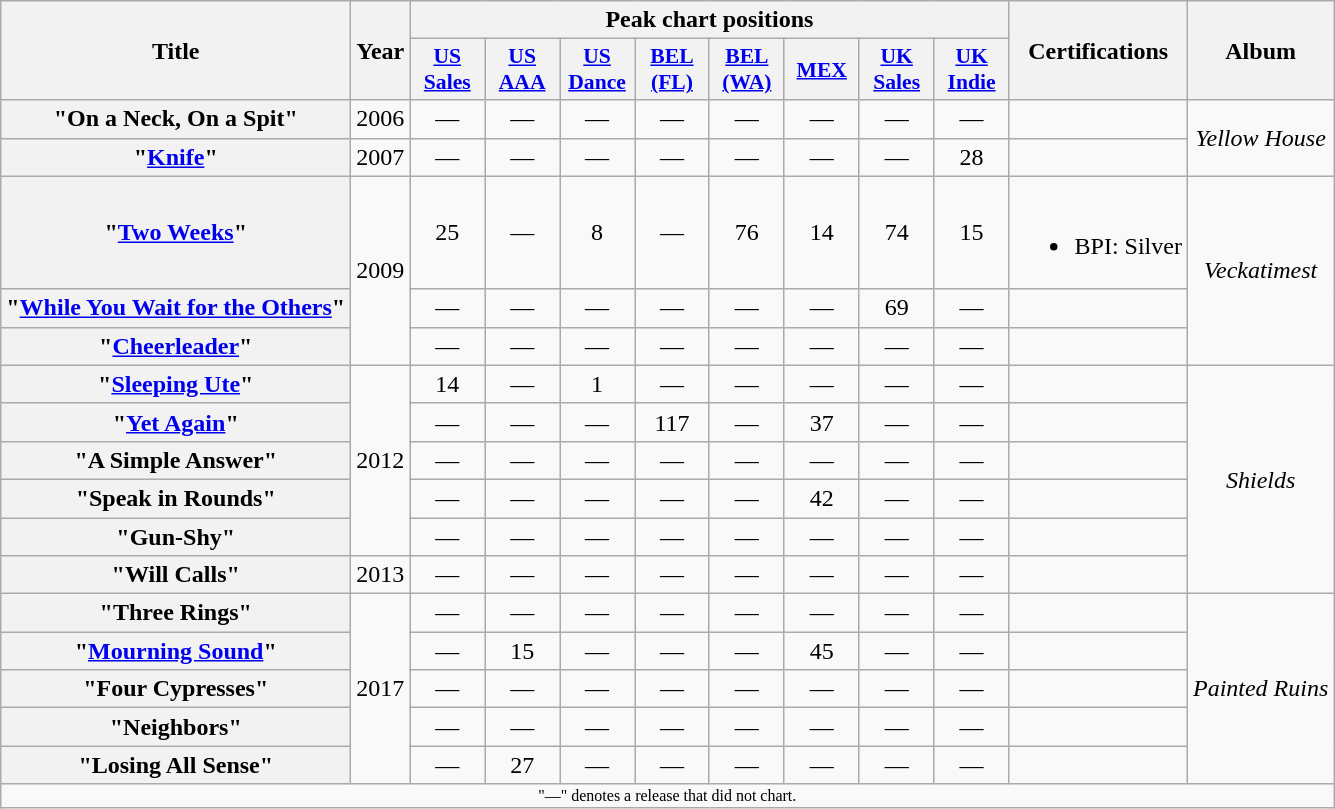<table class="wikitable plainrowheaders" style="text-align:center;">
<tr>
<th scope="col" rowspan="2">Title</th>
<th scope="col" rowspan="2">Year</th>
<th scope="col" colspan="8">Peak chart positions</th>
<th scope="col" rowspan="2">Certifications</th>
<th scope="col" rowspan="2">Album</th>
</tr>
<tr>
<th scope="col" style="width:3em;font-size:90%;"><a href='#'>US<br>Sales</a><br></th>
<th scope="col" style="width:3em;font-size:90%;"><a href='#'>US<br>AAA</a><br></th>
<th scope="col" style="width:3em;font-size:90%;"><a href='#'>US<br>Dance</a><br></th>
<th scope="col" style="width:3em;font-size:90%;"><a href='#'>BEL<br>(FL)</a><br></th>
<th scope="col" style="width:3em;font-size:90%;"><a href='#'>BEL<br>(WA)</a><br></th>
<th scope="col" style="width:3em;font-size:90%;"><a href='#'>MEX</a><br></th>
<th scope="col" style="width:3em;font-size:90%;"><a href='#'>UK<br>Sales</a><br></th>
<th scope="col" style="width:3em;font-size:90%;"><a href='#'>UK<br>Indie</a> <br></th>
</tr>
<tr>
<th scope="row">"On a Neck, On a Spit"</th>
<td>2006</td>
<td>—</td>
<td>—</td>
<td>—</td>
<td>—</td>
<td>—</td>
<td>—</td>
<td>—</td>
<td>—</td>
<td></td>
<td rowspan="2"><em>Yellow House</em></td>
</tr>
<tr>
<th scope="row">"<a href='#'>Knife</a>"</th>
<td>2007</td>
<td>—</td>
<td>—</td>
<td>—</td>
<td>—</td>
<td>—</td>
<td>—</td>
<td>—</td>
<td>28</td>
<td></td>
</tr>
<tr>
<th scope="row">"<a href='#'>Two Weeks</a>"</th>
<td rowspan="3">2009</td>
<td>25</td>
<td>—</td>
<td>8</td>
<td>—</td>
<td>76</td>
<td>14</td>
<td>74</td>
<td>15</td>
<td><br><ul><li>BPI: Silver</li></ul></td>
<td rowspan="3"><em>Veckatimest</em></td>
</tr>
<tr>
<th scope="row">"<a href='#'>While You Wait for the Others</a>"</th>
<td>—</td>
<td>—</td>
<td>—</td>
<td>—</td>
<td>—</td>
<td>—</td>
<td>69</td>
<td>—</td>
<td></td>
</tr>
<tr>
<th scope="row">"<a href='#'>Cheerleader</a>"</th>
<td>—</td>
<td>—</td>
<td>—</td>
<td>—</td>
<td>—</td>
<td>—</td>
<td>—</td>
<td>—</td>
<td></td>
</tr>
<tr>
<th scope="row">"<a href='#'>Sleeping Ute</a>"</th>
<td rowspan="5">2012</td>
<td>14</td>
<td>—</td>
<td>1</td>
<td>—</td>
<td>—</td>
<td>—</td>
<td>—</td>
<td>—</td>
<td></td>
<td rowspan="6"><em>Shields</em></td>
</tr>
<tr>
<th scope="row">"<a href='#'>Yet Again</a>"</th>
<td>—</td>
<td>—</td>
<td>—</td>
<td>117</td>
<td>—</td>
<td>37</td>
<td>—</td>
<td>—</td>
<td></td>
</tr>
<tr>
<th scope="row">"A Simple Answer"</th>
<td>—</td>
<td>—</td>
<td>—</td>
<td>—</td>
<td>—</td>
<td>—</td>
<td>—</td>
<td>—</td>
<td></td>
</tr>
<tr>
<th scope="row">"Speak in Rounds"</th>
<td>—</td>
<td>—</td>
<td>—</td>
<td>—</td>
<td>—</td>
<td>42</td>
<td>—</td>
<td>—</td>
<td></td>
</tr>
<tr>
<th scope="row">"Gun-Shy"</th>
<td>—</td>
<td>—</td>
<td>—</td>
<td>—</td>
<td>—</td>
<td>—</td>
<td>—</td>
<td>—</td>
<td></td>
</tr>
<tr>
<th scope="row">"Will Calls"</th>
<td>2013</td>
<td>—</td>
<td>—</td>
<td>—</td>
<td>—</td>
<td>—</td>
<td>—</td>
<td>—</td>
<td>—</td>
<td></td>
</tr>
<tr>
<th scope="row">"Three Rings"</th>
<td rowspan="5">2017</td>
<td>—</td>
<td>—</td>
<td>—</td>
<td>—</td>
<td>—</td>
<td>—</td>
<td>—</td>
<td>—</td>
<td></td>
<td rowspan="5"><em>Painted Ruins</em></td>
</tr>
<tr>
<th scope="row">"<a href='#'>Mourning Sound</a>"</th>
<td>—</td>
<td>15</td>
<td>—</td>
<td>—</td>
<td>—</td>
<td>45</td>
<td>—</td>
<td>—</td>
<td></td>
</tr>
<tr>
<th scope="row">"Four Cypresses"</th>
<td>—</td>
<td>—</td>
<td>—</td>
<td>—</td>
<td>—</td>
<td>—</td>
<td>—</td>
<td>—</td>
<td></td>
</tr>
<tr>
<th scope="row">"Neighbors"</th>
<td>—</td>
<td>—</td>
<td>—</td>
<td>—</td>
<td>—</td>
<td>—</td>
<td>—</td>
<td>—</td>
<td></td>
</tr>
<tr>
<th scope="row">"Losing All Sense"</th>
<td>—</td>
<td>27</td>
<td>—</td>
<td>—</td>
<td>—</td>
<td>—</td>
<td>—</td>
<td>—</td>
<td></td>
</tr>
<tr>
<td colspan="17" style="text-align:center; font-size:8pt;">"—" denotes a release that did not chart.</td>
</tr>
</table>
